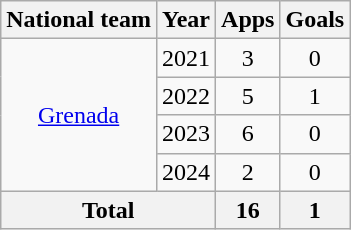<table class="wikitable" style="text-align:center">
<tr>
<th>National team</th>
<th>Year</th>
<th>Apps</th>
<th>Goals</th>
</tr>
<tr>
<td rowspan="4"><a href='#'>Grenada</a></td>
<td>2021</td>
<td>3</td>
<td>0</td>
</tr>
<tr>
<td>2022</td>
<td>5</td>
<td>1</td>
</tr>
<tr>
<td>2023</td>
<td>6</td>
<td>0</td>
</tr>
<tr>
<td>2024</td>
<td>2</td>
<td>0</td>
</tr>
<tr>
<th colspan="2">Total</th>
<th>16</th>
<th>1</th>
</tr>
</table>
